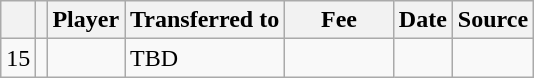<table class="wikitable plainrowheaders sortable">
<tr>
<th></th>
<th></th>
<th scope=col>Player</th>
<th>Transferred to</th>
<th !scope=col; style="width: 65px;">Fee</th>
<th scope=col>Date</th>
<th scope=col>Source</th>
</tr>
<tr>
<td align=center>15</td>
<td align=center></td>
<td></td>
<td>TBD</td>
<td></td>
<td></td>
<td></td>
</tr>
</table>
